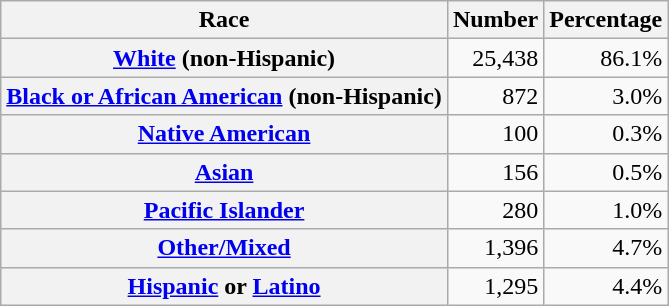<table class="wikitable" style="text-align:right">
<tr>
<th scope="col">Race</th>
<th scope="col">Number</th>
<th scope="col">Percentage</th>
</tr>
<tr>
<th scope="row"><a href='#'>White</a> (non-Hispanic)</th>
<td>25,438</td>
<td>86.1%</td>
</tr>
<tr>
<th scope="row"><a href='#'>Black or African American</a> (non-Hispanic)</th>
<td>872</td>
<td>3.0%</td>
</tr>
<tr>
<th scope="row"><a href='#'>Native American</a></th>
<td>100</td>
<td>0.3%</td>
</tr>
<tr>
<th scope="row"><a href='#'>Asian</a></th>
<td>156</td>
<td>0.5%</td>
</tr>
<tr>
<th scope="row"><a href='#'>Pacific Islander</a></th>
<td>280</td>
<td>1.0%</td>
</tr>
<tr>
<th scope="row"><a href='#'>Other/Mixed</a></th>
<td>1,396</td>
<td>4.7%</td>
</tr>
<tr>
<th scope="row"><a href='#'>Hispanic</a> or <a href='#'>Latino</a></th>
<td>1,295</td>
<td>4.4%</td>
</tr>
</table>
